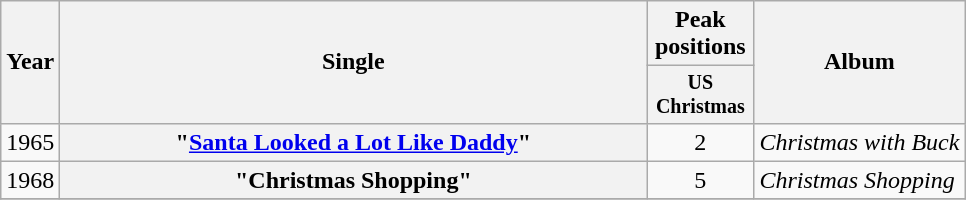<table class="wikitable plainrowheaders" style="text-align:center;">
<tr>
<th rowspan="2">Year</th>
<th rowspan="2" style="width:24em;">Single</th>
<th>Peak positions</th>
<th rowspan="2">Album</th>
</tr>
<tr style="font-size:smaller;">
<th width="65">US Christmas<br></th>
</tr>
<tr>
<td>1965</td>
<th scope="row">"<a href='#'>Santa Looked a Lot Like Daddy</a>"</th>
<td>2</td>
<td align="left"><em>Christmas with Buck</em></td>
</tr>
<tr>
<td>1968</td>
<th scope="row">"Christmas Shopping"</th>
<td>5</td>
<td align="left"><em>Christmas Shopping</em></td>
</tr>
<tr>
</tr>
</table>
